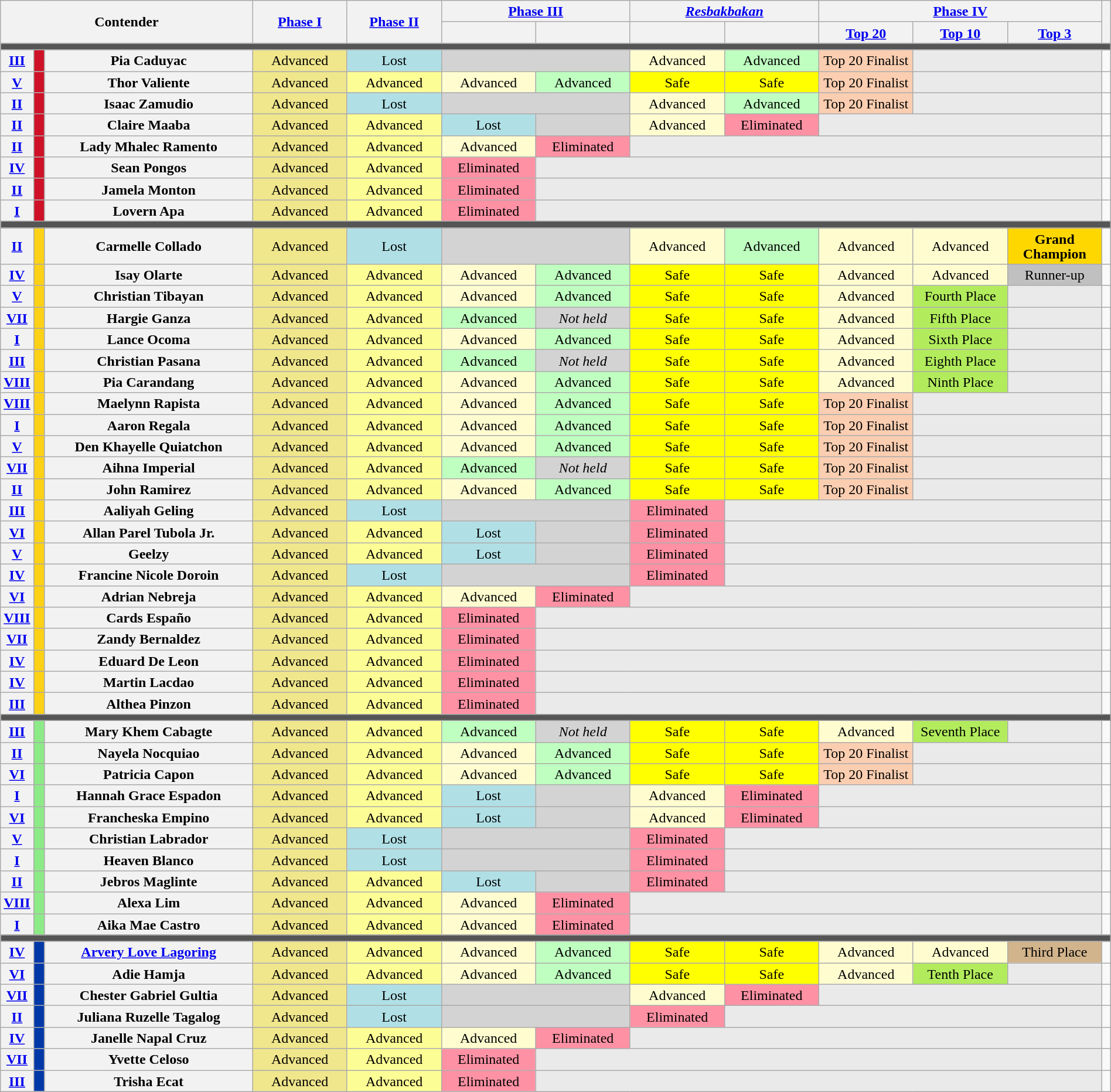<table class="wikitable" style="text-align: center; width:100%;line-height:17px;">
<tr>
<th colspan="3" rowspan="2">Contender</th>
<th rowspan="2" style="width:8.5%"><a href='#'>Phase I</a></th>
<th rowspan="2" style="width:8.5%"><a href='#'>Phase II</a></th>
<th colspan="2"><a href='#'>Phase III</a></th>
<th colspan="2"><em><a href='#'>Resbakbakan</a></em></th>
<th colspan="3"><a href='#'>Phase IV</a></th>
<th rowspan="2"></th>
</tr>
<tr>
<th style="width:8.5%"></th>
<th style="width:8.5%"></th>
<th style="width:8.5%"></th>
<th style="width:8.5%"></th>
<th style="width:8.5%"><a href='#'>Top 20</a></th>
<th style="width:8.5%"><a href='#'>Top 10</a></th>
<th style="width:8.5%"><a href='#'>Top 3</a></th>
</tr>
<tr>
<td colspan="13" style="background:#555;"></td>
</tr>
<tr>
<th><a href='#'>III</a></th>
<th style="background:#CE1126"></th>
<th>Pia Caduyac</th>
<td style="background:khaki;">Advanced</td>
<td style="background:#B0E0E6;">Lost</td>
<td colspan="2" style="background:lightgray;"></td>
<td style="background:#FFFDD0;">Advanced</td>
<td style="background:#BFFFC0;">Advanced</td>
<td style="background:#FBCEB1;">Top 20 Finalist</td>
<td colspan="2" style="background:#eaeaea;"></td>
<td></td>
</tr>
<tr>
<th><a href='#'>V</a></th>
<th style="background:#CE1126"></th>
<th>Thor Valiente</th>
<td style="background:khaki;">Advanced</td>
<td style="background:#FDFD96;">Advanced</td>
<td style="background:#FFFDD0;">Advanced</td>
<td style="background:#BFFFC0;">Advanced</td>
<td style="background:#ffff00;">Safe</td>
<td style="background:#ffff00;">Safe</td>
<td style="background:#FBCEB1;">Top 20 Finalist</td>
<td colspan="2" style="background:#eaeaea;"></td>
<td></td>
</tr>
<tr>
<th><a href='#'>II</a></th>
<th style="background:#CE1126"></th>
<th>Isaac Zamudio</th>
<td style="background:khaki;">Advanced</td>
<td style="background:#B0E0E6;">Lost</td>
<td colspan="2" style="background:lightgray;"></td>
<td style="background:#FFFDD0;">Advanced</td>
<td style="background:#BFFFC0;">Advanced</td>
<td style="background:#FBCEB1;">Top 20 Finalist</td>
<td colspan="2" style="background:#eaeaea;"></td>
<td></td>
</tr>
<tr>
<th><a href='#'>II</a></th>
<th style="background:#CE1126"></th>
<th>Claire Maaba</th>
<td style="background:khaki;">Advanced</td>
<td style="background:#FDFD96;">Advanced</td>
<td style="background:#B0E0E6;">Lost</td>
<td style="background:lightgray;"></td>
<td style="background:#FFFDD0;">Advanced</td>
<td style="background:#ff91a4;">Eliminated</td>
<td colspan="3" style="background:#eaeaea;"></td>
<td></td>
</tr>
<tr>
<th><a href='#'>II</a></th>
<th style="background:#CE1126"></th>
<th>Lady Mhalec Ramento</th>
<td style="background:khaki;">Advanced</td>
<td style="background:#FDFD96;">Advanced</td>
<td style="background:#FFFDD0;">Advanced</td>
<td style="background:#ff91a4;">Eliminated</td>
<td colspan="5" style="background:#eaeaea;"></td>
<td></td>
</tr>
<tr>
<th><a href='#'>IV</a></th>
<th style="background:#CE1126"></th>
<th>Sean Pongos</th>
<td style="background:khaki;">Advanced</td>
<td style="background:#FDFD96;">Advanced</td>
<td style="background:#ff91a4;">Eliminated</td>
<td colspan="6" style="background:#eaeaea;"></td>
<td></td>
</tr>
<tr>
<th><a href='#'>II</a></th>
<th style="background:#CE1126"></th>
<th>Jamela Monton</th>
<td style="background:khaki;">Advanced</td>
<td style="background:#FDFD96;">Advanced</td>
<td style="background:#ff91a4;">Eliminated</td>
<td colspan="6" style="background:#eaeaea;"></td>
<td></td>
</tr>
<tr>
<th><a href='#'>I</a></th>
<th style="background:#CE1126"></th>
<th>Lovern Apa</th>
<td style="background:khaki;">Advanced</td>
<td style="background:#FDFD96;">Advanced</td>
<td style="background:#ff91a4;">Eliminated</td>
<td colspan="6" style="background:#eaeaea;"></td>
<td></td>
</tr>
<tr>
<td colspan="13" style="background:#555;"></td>
</tr>
<tr>
<th width="01%"><a href='#'>II</a></th>
<th width="01%" style="background:#FCD116"></th>
<th>Carmelle Collado</th>
<td style="background:khaki;">Advanced</td>
<td style="background:#B0E0E6;">Lost</td>
<td colspan="2" style="background:lightgray;"></td>
<td style="background:#FFFDD0;">Advanced</td>
<td style="background:#BFFFC0;">Advanced</td>
<td style="background:#FFFDD0;">Advanced</td>
<td style="background:#FFFDD0;">Advanced</td>
<td style="background:gold;"><strong>Grand Champion</strong></td>
<td></td>
</tr>
<tr>
<th><a href='#'>IV</a></th>
<th style="background:#FCD116"></th>
<th>Isay Olarte</th>
<td style="background:khaki;">Advanced</td>
<td style="background:#FDFD96;">Advanced</td>
<td style="background:#FFFDD0;">Advanced</td>
<td style="background:#BFFFC0;">Advanced</td>
<td style="background:#ffff00;">Safe</td>
<td style="background:#ffff00;">Safe</td>
<td style="background:#FFFDD0;">Advanced</td>
<td style="background:#FFFDD0;">Advanced</td>
<td style="background:silver;">Runner-up</td>
<td></td>
</tr>
<tr>
<th><a href='#'>V</a></th>
<th style="background:#FCD116"></th>
<th>Christian Tibayan</th>
<td style="background:khaki;">Advanced</td>
<td style="background:#FDFD96;">Advanced</td>
<td style="background:#FFFDD0;">Advanced</td>
<td style="background:#BFFFC0;">Advanced</td>
<td style="background:#ffff00;">Safe</td>
<td style="background:#ffff00;">Safe</td>
<td style="background:#FFFDD0;">Advanced</td>
<td style="background:#B2EC5D;">Fourth Place</td>
<td style="background:#eaeaea;"></td>
<td></td>
</tr>
<tr>
<th><a href='#'>VII</a></th>
<th style="background:#FCD116"></th>
<th>Hargie Ganza</th>
<td style="background:khaki;">Advanced</td>
<td style="background:#FDFD96;">Advanced</td>
<td style="background:#BFFFC0;">Advanced</td>
<td style="background:lightgray;"><em>Not held</em></td>
<td style="background:#ffff00;">Safe</td>
<td style="background:#ffff00;">Safe</td>
<td style="background:#FFFDD0;">Advanced</td>
<td style="background:#B2EC5D;">Fifth Place</td>
<td style="background:#eaeaea;"></td>
<td></td>
</tr>
<tr>
<th><a href='#'>I</a></th>
<th style="background:#FCD116"></th>
<th>Lance Ocoma</th>
<td style="background:khaki;">Advanced</td>
<td style="background:#FDFD96;">Advanced</td>
<td style="background:#FFFDD0;">Advanced</td>
<td style="background:#BFFFC0;">Advanced</td>
<td style="background:#ffff00;">Safe</td>
<td style="background:#ffff00;">Safe</td>
<td style="background:#FFFDD0;">Advanced</td>
<td style="background:#B2EC5D;">Sixth Place</td>
<td style="background:#eaeaea;"></td>
<td></td>
</tr>
<tr>
<th><a href='#'>III</a></th>
<th style="background:#FCD116"></th>
<th>Christian Pasana</th>
<td style="background:khaki;">Advanced</td>
<td style="background:#FDFD96;">Advanced</td>
<td style="background:#BFFFC0;">Advanced</td>
<td style="background:lightgray;"><em>Not held</em></td>
<td style="background:#ffff00;">Safe</td>
<td style="background:#ffff00;">Safe</td>
<td style="background:#FFFDD0;">Advanced</td>
<td style="background:#B2EC5D;">Eighth Place</td>
<td style="background:#eaeaea;"></td>
<td></td>
</tr>
<tr>
<th><a href='#'>VIII</a></th>
<th style="background:#FCD116"></th>
<th>Pia Carandang</th>
<td style="background:khaki;">Advanced</td>
<td style="background:#FDFD96;">Advanced</td>
<td style="background:#FFFDD0;">Advanced</td>
<td style="background:#BFFFC0;">Advanced</td>
<td style="background:#ffff00;">Safe</td>
<td style="background:#ffff00;">Safe</td>
<td style="background:#FFFDD0;">Advanced</td>
<td style="background:#B2EC5D;">Ninth Place</td>
<td style="background:#eaeaea;"></td>
<td></td>
</tr>
<tr>
<th><a href='#'>VIII</a></th>
<th style="background:#FCD116"></th>
<th>Maelynn Rapista</th>
<td style="background:khaki;">Advanced</td>
<td style="background:#FDFD96;">Advanced</td>
<td style="background:#FFFDD0;">Advanced</td>
<td style="background:#BFFFC0;">Advanced</td>
<td style="background:#ffff00;">Safe</td>
<td style="background:#ffff00;">Safe</td>
<td style="background:#FBCEB1;">Top 20 Finalist</td>
<td colspan="2" style="background:#eaeaea;"></td>
<td></td>
</tr>
<tr>
<th><a href='#'>I</a></th>
<th style="background:#FCD116"></th>
<th>Aaron Regala</th>
<td style="background:khaki;">Advanced</td>
<td style="background:#FDFD96;">Advanced</td>
<td style="background:#FFFDD0;">Advanced</td>
<td style="background:#BFFFC0;">Advanced</td>
<td style="background:#ffff00;">Safe</td>
<td style="background:#ffff00;">Safe</td>
<td style="background:#FBCEB1;">Top 20 Finalist</td>
<td colspan="2" style="background:#eaeaea;"></td>
<td></td>
</tr>
<tr>
<th><a href='#'>V</a></th>
<th style="background:#FCD116"></th>
<th>Den Khayelle Quiatchon</th>
<td style="background:khaki;">Advanced</td>
<td style="background:#FDFD96;">Advanced</td>
<td style="background:#FFFDD0;">Advanced</td>
<td style="background:#BFFFC0;">Advanced</td>
<td style="background:#ffff00;">Safe</td>
<td style="background:#ffff00;">Safe</td>
<td style="background:#FBCEB1;">Top 20 Finalist</td>
<td colspan="2" style="background:#eaeaea;"></td>
<td></td>
</tr>
<tr>
<th><a href='#'>VII</a></th>
<th style="background:#FCD116"></th>
<th>Aihna Imperial</th>
<td style="background:khaki;">Advanced</td>
<td style="background:#FDFD96;">Advanced</td>
<td style="background:#BFFFC0;">Advanced</td>
<td style="background:lightgray;"><em>Not held</em></td>
<td style="background:#ffff00;">Safe</td>
<td style="background:#ffff00;">Safe</td>
<td style="background:#FBCEB1;">Top 20 Finalist</td>
<td colspan="2" style="background:#eaeaea;"></td>
<td></td>
</tr>
<tr>
<th><a href='#'>II</a></th>
<th style="background:#FCD116"></th>
<th>John Ramirez</th>
<td style="background:khaki;">Advanced</td>
<td style="background:#FDFD96;">Advanced</td>
<td style="background:#FFFDD0;">Advanced</td>
<td style="background:#BFFFC0;">Advanced</td>
<td style="background:#ffff00;">Safe</td>
<td style="background:#ffff00;">Safe</td>
<td style="background:#FBCEB1;">Top 20 Finalist</td>
<td colspan="2" style="background:#eaeaea;"></td>
<td></td>
</tr>
<tr>
<th width="01%"><a href='#'>III</a></th>
<th width="01%" style="background:#FCD116"></th>
<th>Aaliyah Geling</th>
<td style="background:khaki;">Advanced</td>
<td style="background:#B0E0E6;">Lost</td>
<td colspan="2" style="background:lightgray;"></td>
<td style="background:#ff91a4;">Eliminated</td>
<td colspan="4" style="background:#eaeaea;"></td>
<td></td>
</tr>
<tr>
<th><a href='#'>VI</a></th>
<th style="background:#FCD116"></th>
<th>Allan Parel Tubola Jr.</th>
<td style="background:khaki;">Advanced</td>
<td style="background:#FDFD96;">Advanced</td>
<td style="background:#B0E0E6;">Lost</td>
<td style="background:lightgray;"></td>
<td style="background:#ff91a4;">Eliminated</td>
<td colspan="4" style="background:#eaeaea;"></td>
<td></td>
</tr>
<tr>
<th><a href='#'>V</a></th>
<th style="background:#FCD116"></th>
<th>Geelzy</th>
<td style="background:khaki;">Advanced</td>
<td style="background:#FDFD96;">Advanced</td>
<td style="background:#B0E0E6;">Lost</td>
<td style="background:lightgray;"></td>
<td style="background:#ff91a4;">Eliminated</td>
<td colspan="4" style="background:#eaeaea;"></td>
<td></td>
</tr>
<tr>
<th><a href='#'>IV</a></th>
<th style="background:#FCD116"></th>
<th>Francine Nicole Doroin</th>
<td style="background:khaki;">Advanced</td>
<td style="background:#B0E0E6;">Lost</td>
<td colspan="2" style="background:lightgray;"></td>
<td style="background:#ff91a4;">Eliminated</td>
<td colspan="4" style="background:#eaeaea;"></td>
<td></td>
</tr>
<tr>
<th><a href='#'>VI</a></th>
<th style="background:#FCD116"></th>
<th>Adrian Nebreja</th>
<td style="background:khaki;">Advanced</td>
<td style="background:#FDFD96;">Advanced</td>
<td style="background:#FFFDD0;">Advanced</td>
<td style="background:#ff91a4;">Eliminated</td>
<td colspan="5" style="background:#eaeaea;"></td>
<td></td>
</tr>
<tr>
<th><a href='#'>VIII</a></th>
<th style="background:#FCD116"></th>
<th>Cards Españo</th>
<td style="background:khaki;">Advanced</td>
<td style="background:#FDFD96;">Advanced</td>
<td style="background:#ff91a4;">Eliminated</td>
<td colspan="6" style="background:#eaeaea;"></td>
<td></td>
</tr>
<tr>
<th><a href='#'>VII</a></th>
<th style="background:#FCD116"></th>
<th>Zandy Bernaldez</th>
<td style="background:khaki;">Advanced</td>
<td style="background:#FDFD96;">Advanced</td>
<td style="background:#ff91a4;">Eliminated</td>
<td colspan="6" style="background:#eaeaea;"></td>
<td></td>
</tr>
<tr>
<th><a href='#'>IV</a></th>
<th style="background:#FCD116"></th>
<th>Eduard De Leon</th>
<td style="background:khaki;">Advanced</td>
<td style="background:#FDFD96;">Advanced</td>
<td style="background:#ff91a4;">Eliminated</td>
<td colspan="6" style="background:#eaeaea;"></td>
<td></td>
</tr>
<tr>
<th><a href='#'>IV</a></th>
<th style="background:#FCD116"></th>
<th>Martin Lacdao</th>
<td style="background:khaki;">Advanced</td>
<td style="background:#FDFD96;">Advanced</td>
<td style="background:#ff91a4;">Eliminated</td>
<td colspan="6" style="background:#eaeaea;"></td>
<td></td>
</tr>
<tr>
<th><a href='#'>III</a></th>
<th style="background:#FCD116"></th>
<th>Althea Pinzon</th>
<td style="background:khaki;">Advanced</td>
<td style="background:#FDFD96;">Advanced</td>
<td style="background:#ff91a4;">Eliminated</td>
<td colspan="6" style="background:#eaeaea;"></td>
<td></td>
</tr>
<tr>
<td colspan="13" style="background:#555;"></td>
</tr>
<tr>
<th><a href='#'>III</a></th>
<th style="background:#8deb87"></th>
<th>Mary Khem Cabagte</th>
<td style="background:khaki;">Advanced</td>
<td style="background:#FDFD96;">Advanced</td>
<td style="background:#BFFFC0;">Advanced</td>
<td style="background:lightgray;"><em>Not held</em></td>
<td style="background:#ffff00;">Safe</td>
<td style="background:#ffff00;">Safe</td>
<td style="background:#FFFDD0;">Advanced</td>
<td style="background:#B2EC5D;">Seventh Place</td>
<td style="background:#eaeaea;"></td>
<td></td>
</tr>
<tr>
<th><a href='#'>II</a></th>
<th style="background:#8deb87"></th>
<th>Nayela Nocquiao</th>
<td style="background:khaki;">Advanced</td>
<td style="background:#FDFD96;">Advanced</td>
<td style="background:#FFFDD0;">Advanced</td>
<td style="background:#BFFFC0;">Advanced</td>
<td style="background:#ffff00;">Safe</td>
<td style="background:#ffff00;">Safe</td>
<td style="background:#FBCEB1;">Top 20 Finalist</td>
<td colspan="2" style="background:#eaeaea;"></td>
<td></td>
</tr>
<tr>
<th><a href='#'>VI</a></th>
<th style="background:#8deb87"></th>
<th>Patricia Capon</th>
<td style="background:khaki;">Advanced</td>
<td style="background:#FDFD96;">Advanced</td>
<td style="background:#FFFDD0;">Advanced</td>
<td style="background:#BFFFC0;">Advanced</td>
<td style="background:#ffff00;">Safe</td>
<td style="background:#ffff00;">Safe</td>
<td style="background:#FBCEB1;">Top 20 Finalist</td>
<td colspan="2" style="background:#eaeaea;"></td>
<td></td>
</tr>
<tr>
<th><a href='#'>I</a></th>
<th style="background:#8deb87"></th>
<th>Hannah Grace Espadon</th>
<td style="background:khaki;">Advanced</td>
<td style="background:#FDFD96;">Advanced</td>
<td style="background:#B0E0E6;">Lost</td>
<td style="background:lightgray;"></td>
<td style="background:#FFFDD0;">Advanced</td>
<td style="background:#ff91a4;">Eliminated</td>
<td colspan="3" style="background:#eaeaea;"></td>
<td></td>
</tr>
<tr>
<th><a href='#'>VI</a></th>
<th style="background:#8deb87"></th>
<th>Francheska Empino</th>
<td style="background:khaki;">Advanced</td>
<td style="background:#FDFD96;">Advanced</td>
<td style="background:#B0E0E6;">Lost</td>
<td style="background:lightgray;"></td>
<td style="background:#FFFDD0;">Advanced</td>
<td style="background:#ff91a4;">Eliminated</td>
<td colspan="3" style="background:#eaeaea;"></td>
<td></td>
</tr>
<tr>
<th><a href='#'>V</a></th>
<th style="background:#8deb87"></th>
<th>Christian Labrador</th>
<td style="background:khaki;">Advanced</td>
<td style="background:#B0E0E6;">Lost</td>
<td colspan="2" style="background:lightgray;"></td>
<td style="background:#ff91a4;">Eliminated</td>
<td colspan="4" style="background:#eaeaea;"></td>
<td></td>
</tr>
<tr>
<th><a href='#'>I</a></th>
<th style="background:#8deb87"></th>
<th>Heaven Blanco</th>
<td style="background:khaki;">Advanced</td>
<td style="background:#B0E0E6;">Lost</td>
<td colspan="2" style="background:lightgray;"></td>
<td style="background:#ff91a4;">Eliminated</td>
<td colspan="4" style="background:#eaeaea;"></td>
<td></td>
</tr>
<tr>
<th><a href='#'>II</a></th>
<th style="background:#8deb87"></th>
<th>Jebros Maglinte</th>
<td style="background:khaki;">Advanced</td>
<td style="background:#FDFD96;">Advanced</td>
<td style="background:#B0E0E6;">Lost</td>
<td style="background:lightgray;"></td>
<td style="background:#ff91a4;">Eliminated</td>
<td colspan="4" style="background:#eaeaea;"></td>
<td></td>
</tr>
<tr>
<th><a href='#'>VIII</a></th>
<th style="background:#8deb87"></th>
<th>Alexa Lim</th>
<td style="background:khaki;">Advanced</td>
<td style="background:#FDFD96;">Advanced</td>
<td style="background:#FFFDD0;">Advanced</td>
<td style="background:#ff91a4;">Eliminated</td>
<td colspan="5" style="background:#eaeaea;"></td>
<td></td>
</tr>
<tr>
<th><a href='#'>I</a></th>
<th style="background:#8deb87"></th>
<th>Aika Mae Castro</th>
<td style="background:khaki;">Advanced</td>
<td style="background:#FDFD96;">Advanced</td>
<td style="background:#FFFDD0;">Advanced</td>
<td style="background:#ff91a4;">Eliminated</td>
<td colspan="5" style="background:#eaeaea;"></td>
<td></td>
</tr>
<tr>
<td colspan="13" style="background:#555;"></td>
</tr>
<tr>
<th><a href='#'>IV</a></th>
<th style="background:#0038A8"></th>
<th><a href='#'>Arvery Love Lagoring</a></th>
<td style="background:khaki;">Advanced</td>
<td style="background:#FDFD96;">Advanced</td>
<td style="background:#FFFDD0;">Advanced</td>
<td style="background:#BFFFC0;">Advanced</td>
<td style="background:#ffff00;">Safe</td>
<td style="background:#ffff00;">Safe</td>
<td style="background:#FFFDD0;">Advanced</td>
<td style="background:#FFFDD0;">Advanced</td>
<td style="background:tan;">Third Place</td>
<td></td>
</tr>
<tr>
<th><a href='#'>VI</a></th>
<th style="background:#0038A8"></th>
<th>Adie Hamja</th>
<td style="background:khaki;">Advanced</td>
<td style="background:#FDFD96;">Advanced</td>
<td style="background:#FFFDD0;">Advanced</td>
<td style="background:#BFFFC0;">Advanced</td>
<td style="background:#ffff00;">Safe</td>
<td style="background:#ffff00;">Safe</td>
<td style="background:#FFFDD0;">Advanced</td>
<td style="background:#B2EC5D;">Tenth Place</td>
<td style="background:#eaeaea;"></td>
<td></td>
</tr>
<tr>
<th><a href='#'>VII</a></th>
<td style="background:#0038A8"></td>
<th>Chester Gabriel Gultia</th>
<td style="background:khaki;">Advanced</td>
<td style="background:#B0E0E6;">Lost</td>
<td colspan="2" style="background:lightgray;"></td>
<td style="background:#FFFDD0;">Advanced</td>
<td style="background:#ff91a4;">Eliminated</td>
<td colspan="3" style="background:#eaeaea;"></td>
<td></td>
</tr>
<tr>
<th><a href='#'>II</a></th>
<th style="background:#0038A8"></th>
<th>Juliana Ruzelle Tagalog</th>
<td style="background:khaki;">Advanced</td>
<td style="background:#B0E0E6;">Lost</td>
<td colspan="2" style="background:lightgray;"></td>
<td style="background:#ff91a4;">Eliminated</td>
<td colspan="4" style="background:#eaeaea;"></td>
<td></td>
</tr>
<tr>
<th><a href='#'>IV</a></th>
<th style="background:#0038A8"></th>
<th>Janelle Napal Cruz</th>
<td style="background:khaki;">Advanced</td>
<td style="background:#FDFD96;">Advanced</td>
<td style="background:#FFFDD0;">Advanced</td>
<td style="background:#ff91a4;">Eliminated</td>
<td colspan="5" style="background:#eaeaea;"></td>
<td></td>
</tr>
<tr>
<th><a href='#'>VII</a></th>
<th style="background:#0038A8"></th>
<th>Yvette Celoso</th>
<td style="background:khaki;">Advanced</td>
<td style="background:#FDFD96;">Advanced</td>
<td style="background:#ff91a4;">Eliminated</td>
<td colspan="6" style="background:#eaeaea;"></td>
<td></td>
</tr>
<tr>
<th><a href='#'>III</a></th>
<th style="background:#0038A8"></th>
<th>Trisha Ecat</th>
<td style="background:khaki;">Advanced</td>
<td style="background:#FDFD96;">Advanced</td>
<td style="background:#ff91a4;">Eliminated</td>
<td colspan="6" style="background:#eaeaea;"></td>
<td></td>
</tr>
</table>
